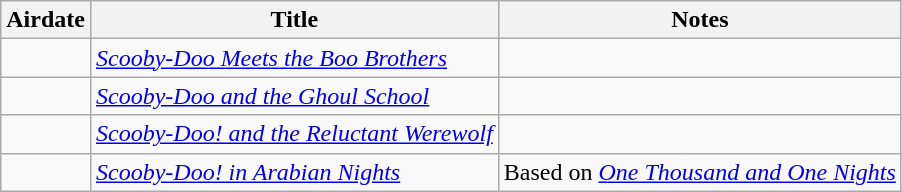<table class="wikitable sortable">
<tr>
<th>Airdate</th>
<th>Title</th>
<th>Notes</th>
</tr>
<tr |->
<td></td>
<td><em><a href='#'>Scooby-Doo Meets the Boo Brothers</a></em></td>
<td></td>
</tr>
<tr>
<td></td>
<td><em><a href='#'>Scooby-Doo and the Ghoul School</a></em></td>
<td></td>
</tr>
<tr>
<td></td>
<td><em><a href='#'>Scooby-Doo! and the Reluctant Werewolf</a></em></td>
<td></td>
</tr>
<tr>
<td></td>
<td><em><a href='#'>Scooby-Doo! in Arabian Nights</a></em></td>
<td>Based on <em><a href='#'>One Thousand and One Nights</a></em></td>
</tr>
</table>
